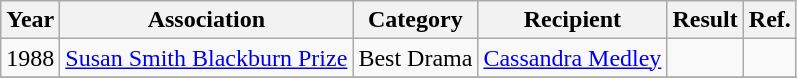<table class="wikitable sortable">
<tr>
<th>Year</th>
<th>Association</th>
<th>Category</th>
<th>Recipient</th>
<th>Result</th>
<th class=unsortable>Ref.</th>
</tr>
<tr>
<td>1988</td>
<td><a href='#'>Susan Smith Blackburn Prize</a></td>
<td>Best Drama</td>
<td><a href='#'>Cassandra Medley</a></td>
<td></td>
<td></td>
</tr>
<tr>
</tr>
</table>
